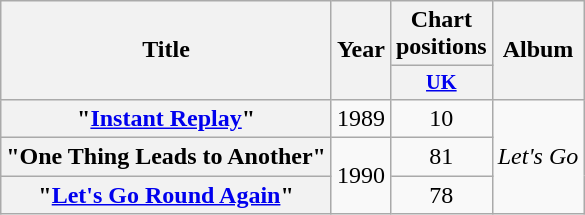<table class="wikitable plainrowheaders" style="text-align:center;">
<tr>
<th rowspan="2">Title</th>
<th rowspan="2">Year</th>
<th colspan="1">Chart positions</th>
<th rowspan="2">Album</th>
</tr>
<tr>
<th scope="col" style="width:3em;font-size:85%;"><a href='#'>UK</a><br></th>
</tr>
<tr>
<th scope="row">"<a href='#'>Instant Replay</a>"</th>
<td>1989</td>
<td>10</td>
<td rowspan="3"><em>Let's Go</em></td>
</tr>
<tr>
<th scope="row">"One Thing Leads to Another"</th>
<td rowspan="2">1990</td>
<td>81</td>
</tr>
<tr>
<th scope="row">"<a href='#'>Let's Go Round Again</a>"</th>
<td>78</td>
</tr>
</table>
